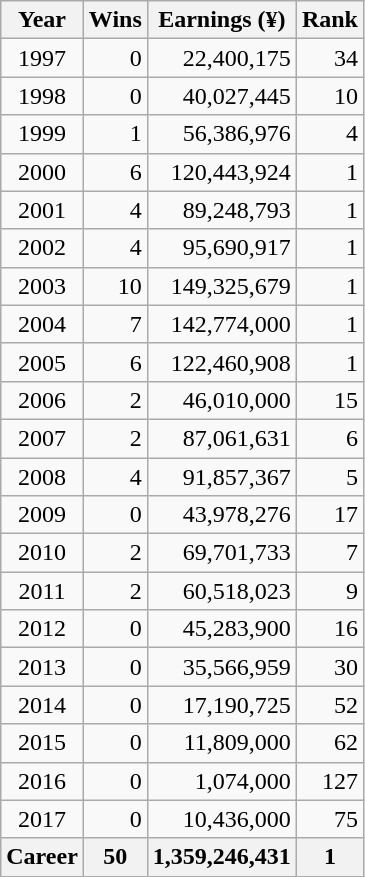<table class=wikitable style=text-align:right>
<tr>
<th>Year</th>
<th>Wins</th>
<th>Earnings (¥)</th>
<th>Rank</th>
</tr>
<tr>
<td align=center>1997</td>
<td>0</td>
<td>22,400,175</td>
<td>34</td>
</tr>
<tr>
<td align=center>1998</td>
<td>0</td>
<td>40,027,445</td>
<td>10</td>
</tr>
<tr>
<td align=center>1999</td>
<td>1</td>
<td>56,386,976</td>
<td>4</td>
</tr>
<tr>
<td align=center>2000</td>
<td>6</td>
<td>120,443,924</td>
<td>1</td>
</tr>
<tr>
<td align=center>2001</td>
<td>4</td>
<td>89,248,793</td>
<td>1</td>
</tr>
<tr>
<td align=center>2002</td>
<td>4</td>
<td>95,690,917</td>
<td>1</td>
</tr>
<tr>
<td align=center>2003</td>
<td>10</td>
<td>149,325,679</td>
<td>1</td>
</tr>
<tr>
<td align=center>2004</td>
<td>7</td>
<td>142,774,000</td>
<td>1</td>
</tr>
<tr>
<td align=center>2005</td>
<td>6</td>
<td>122,460,908</td>
<td>1</td>
</tr>
<tr>
<td align=center>2006</td>
<td>2</td>
<td>46,010,000</td>
<td>15</td>
</tr>
<tr>
<td align=center>2007</td>
<td>2</td>
<td>87,061,631</td>
<td>6</td>
</tr>
<tr>
<td align=center>2008</td>
<td>4</td>
<td>91,857,367</td>
<td>5</td>
</tr>
<tr>
<td align=center>2009</td>
<td>0</td>
<td>43,978,276</td>
<td>17</td>
</tr>
<tr>
<td align=center>2010</td>
<td>2</td>
<td>69,701,733</td>
<td>7</td>
</tr>
<tr>
<td align=center>2011</td>
<td>2</td>
<td>60,518,023</td>
<td>9</td>
</tr>
<tr>
<td align=center>2012</td>
<td>0</td>
<td>45,283,900</td>
<td>16</td>
</tr>
<tr>
<td align=center>2013</td>
<td>0</td>
<td>35,566,959</td>
<td>30</td>
</tr>
<tr>
<td align=center>2014</td>
<td>0</td>
<td>17,190,725</td>
<td>52</td>
</tr>
<tr>
<td align=center>2015</td>
<td>0</td>
<td>11,809,000</td>
<td>62</td>
</tr>
<tr>
<td align=center>2016</td>
<td>0</td>
<td>1,074,000</td>
<td>127</td>
</tr>
<tr>
<td align=center>2017</td>
<td>0</td>
<td>10,436,000</td>
<td>75</td>
</tr>
<tr>
<th>Career</th>
<th>50</th>
<th>1,359,246,431</th>
<th>1</th>
</tr>
</table>
